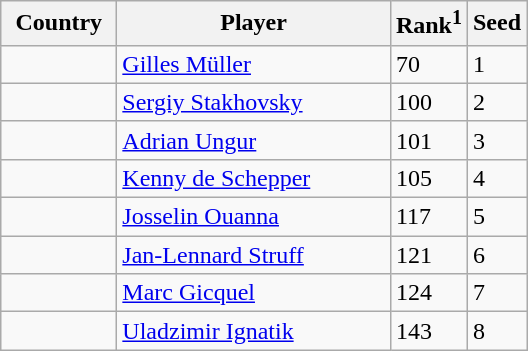<table class="sortable wikitable">
<tr>
<th width="70">Country</th>
<th width="175">Player</th>
<th>Rank<sup>1</sup></th>
<th>Seed</th>
</tr>
<tr>
<td></td>
<td><a href='#'>Gilles Müller</a></td>
<td>70</td>
<td>1</td>
</tr>
<tr>
<td></td>
<td><a href='#'>Sergiy Stakhovsky</a></td>
<td>100</td>
<td>2</td>
</tr>
<tr>
<td></td>
<td><a href='#'>Adrian Ungur</a></td>
<td>101</td>
<td>3</td>
</tr>
<tr>
<td></td>
<td><a href='#'>Kenny de Schepper</a></td>
<td>105</td>
<td>4</td>
</tr>
<tr>
<td></td>
<td><a href='#'>Josselin Ouanna</a></td>
<td>117</td>
<td>5</td>
</tr>
<tr>
<td></td>
<td><a href='#'>Jan-Lennard Struff</a></td>
<td>121</td>
<td>6</td>
</tr>
<tr>
<td></td>
<td><a href='#'>Marc Gicquel</a></td>
<td>124</td>
<td>7</td>
</tr>
<tr>
<td></td>
<td><a href='#'>Uladzimir Ignatik</a></td>
<td>143</td>
<td>8</td>
</tr>
</table>
